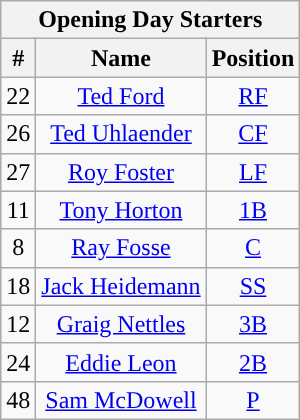<table class="wikitable" style="text-align:center">
<tr>
<th colspan="3">Opening Day Starters</th>
</tr>
<tr>
<th>#</th>
<th>Name</th>
<th>Position</th>
</tr>
<tr>
<td>22</td>
<td><a href='#'>Ted Ford</a></td>
<td><a href='#'>RF</a></td>
</tr>
<tr>
<td>26</td>
<td><a href='#'>Ted Uhlaender</a></td>
<td><a href='#'>CF</a></td>
</tr>
<tr>
<td>27</td>
<td><a href='#'>Roy Foster</a></td>
<td><a href='#'>LF</a></td>
</tr>
<tr>
<td>11</td>
<td><a href='#'>Tony Horton</a></td>
<td><a href='#'>1B</a></td>
</tr>
<tr>
<td>8</td>
<td><a href='#'>Ray Fosse</a></td>
<td><a href='#'>C</a></td>
</tr>
<tr>
<td>18</td>
<td><a href='#'>Jack Heidemann</a></td>
<td><a href='#'>SS</a></td>
</tr>
<tr>
<td>12</td>
<td><a href='#'>Graig Nettles</a></td>
<td><a href='#'>3B</a></td>
</tr>
<tr>
<td>24</td>
<td><a href='#'>Eddie Leon</a></td>
<td><a href='#'>2B</a></td>
</tr>
<tr>
<td>48</td>
<td><a href='#'>Sam McDowell</a></td>
<td><a href='#'>P</a></td>
</tr>
</table>
